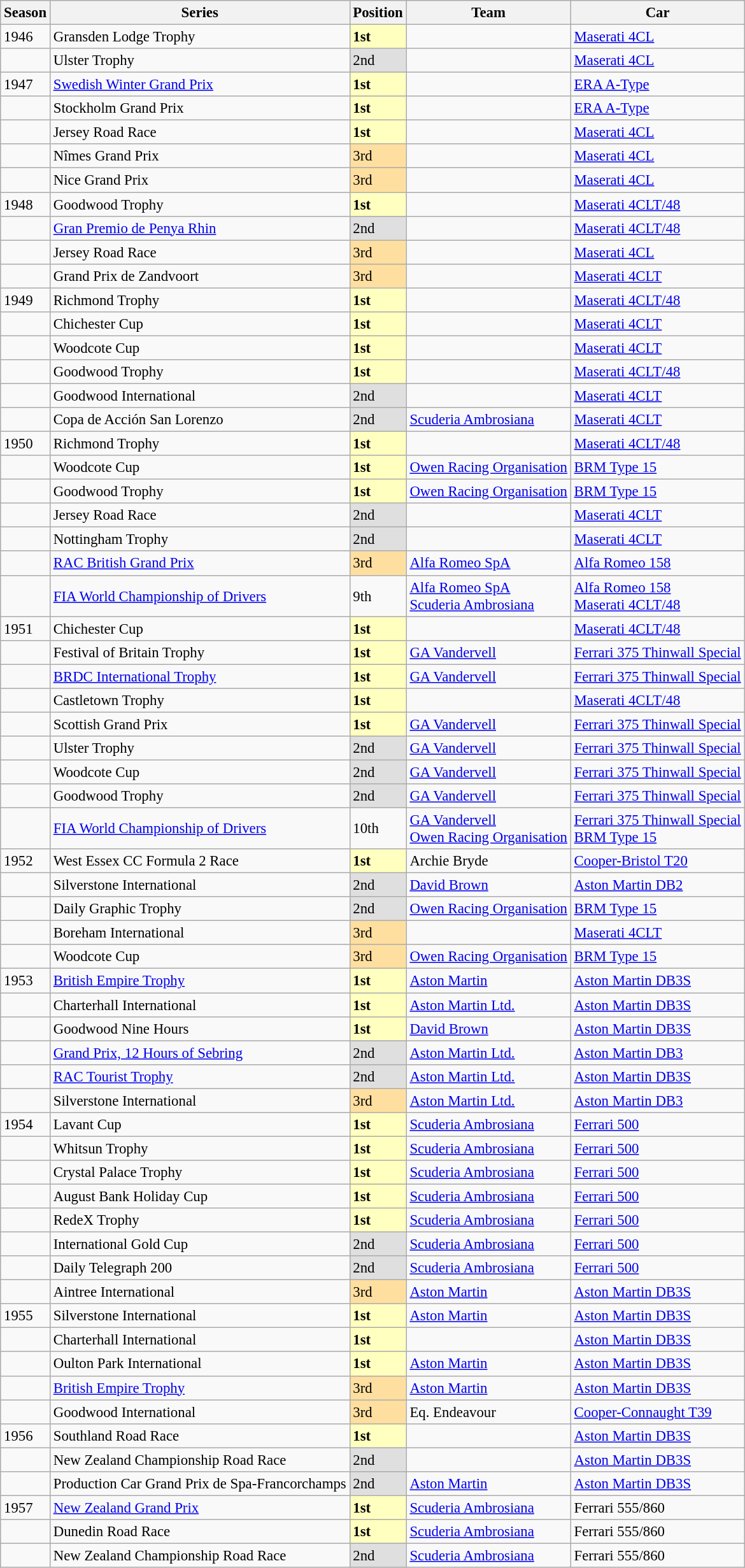<table class="wikitable" style="font-size: 95%;">
<tr>
<th>Season</th>
<th>Series</th>
<th>Position</th>
<th>Team</th>
<th>Car</th>
</tr>
<tr>
<td>1946</td>
<td>Gransden Lodge Trophy</td>
<td style="background:#ffffbf;"><strong>1st</strong></td>
<td></td>
<td><a href='#'>Maserati 4CL</a></td>
</tr>
<tr>
<td></td>
<td>Ulster Trophy</td>
<td style="background:#dfdfdf;">2nd</td>
<td></td>
<td><a href='#'>Maserati 4CL</a></td>
</tr>
<tr>
<td>1947</td>
<td><a href='#'>Swedish Winter Grand Prix</a></td>
<td style="background:#ffffbf;"><strong>1st</strong></td>
<td></td>
<td><a href='#'>ERA A-Type</a></td>
</tr>
<tr>
<td></td>
<td>Stockholm Grand Prix</td>
<td style="background:#ffffbf;"><strong>1st</strong></td>
<td></td>
<td><a href='#'>ERA A-Type</a></td>
</tr>
<tr>
<td></td>
<td>Jersey Road Race</td>
<td style="background:#ffffbf;"><strong>1st</strong></td>
<td></td>
<td><a href='#'>Maserati 4CL</a></td>
</tr>
<tr>
<td></td>
<td>Nîmes Grand Prix</td>
<td style="background:#ffdf9f;">3rd</td>
<td></td>
<td><a href='#'>Maserati 4CL</a></td>
</tr>
<tr>
<td></td>
<td>Nice Grand Prix</td>
<td style="background:#ffdf9f;">3rd</td>
<td></td>
<td><a href='#'>Maserati 4CL</a></td>
</tr>
<tr>
<td>1948</td>
<td>Goodwood Trophy</td>
<td style="background:#ffffbf;"><strong>1st</strong></td>
<td></td>
<td><a href='#'>Maserati 4CLT/48</a></td>
</tr>
<tr>
<td></td>
<td><a href='#'>Gran Premio de Penya Rhin</a></td>
<td style="background:#dfdfdf;">2nd</td>
<td></td>
<td><a href='#'>Maserati 4CLT/48</a></td>
</tr>
<tr>
<td></td>
<td>Jersey Road Race</td>
<td style="background:#ffdf9f;">3rd</td>
<td></td>
<td><a href='#'>Maserati 4CL</a></td>
</tr>
<tr>
<td></td>
<td>Grand Prix de Zandvoort</td>
<td style="background:#ffdf9f;">3rd</td>
<td></td>
<td><a href='#'>Maserati 4CLT</a></td>
</tr>
<tr>
<td>1949</td>
<td>Richmond Trophy</td>
<td style="background:#ffffbf;"><strong>1st</strong></td>
<td></td>
<td><a href='#'>Maserati 4CLT/48</a></td>
</tr>
<tr>
<td></td>
<td>Chichester Cup</td>
<td style="background:#ffffbf;"><strong>1st</strong></td>
<td></td>
<td><a href='#'>Maserati 4CLT</a></td>
</tr>
<tr>
<td></td>
<td>Woodcote Cup</td>
<td style="background:#ffffbf;"><strong>1st</strong></td>
<td></td>
<td><a href='#'>Maserati 4CLT</a></td>
</tr>
<tr>
<td></td>
<td>Goodwood Trophy</td>
<td style="background:#ffffbf;"><strong>1st</strong></td>
<td></td>
<td><a href='#'>Maserati 4CLT/48</a></td>
</tr>
<tr>
<td></td>
<td>Goodwood International</td>
<td style="background:#dfdfdf;">2nd</td>
<td></td>
<td><a href='#'>Maserati 4CLT</a></td>
</tr>
<tr>
<td></td>
<td>Copa de Acción San Lorenzo</td>
<td style="background:#dfdfdf;">2nd</td>
<td><a href='#'>Scuderia Ambrosiana</a></td>
<td><a href='#'>Maserati 4CLT</a></td>
</tr>
<tr>
<td>1950</td>
<td>Richmond Trophy</td>
<td style="background:#ffffbf;"><strong>1st</strong></td>
<td></td>
<td><a href='#'>Maserati 4CLT/48</a></td>
</tr>
<tr>
<td></td>
<td>Woodcote Cup</td>
<td style="background:#ffffbf;"><strong>1st</strong></td>
<td><a href='#'>Owen Racing Organisation</a></td>
<td><a href='#'>BRM Type 15</a></td>
</tr>
<tr>
<td></td>
<td>Goodwood Trophy</td>
<td style="background:#ffffbf;"><strong>1st</strong></td>
<td><a href='#'>Owen Racing Organisation</a></td>
<td><a href='#'>BRM Type 15</a></td>
</tr>
<tr>
<td></td>
<td>Jersey Road Race</td>
<td style="background:#dfdfdf;">2nd</td>
<td></td>
<td><a href='#'>Maserati 4CLT</a></td>
</tr>
<tr>
<td></td>
<td>Nottingham Trophy</td>
<td style="background:#dfdfdf;">2nd</td>
<td></td>
<td><a href='#'>Maserati 4CLT</a></td>
</tr>
<tr>
<td></td>
<td><a href='#'>RAC British Grand Prix</a></td>
<td style="background:#ffdf9f;">3rd</td>
<td><a href='#'>Alfa Romeo SpA</a></td>
<td><a href='#'>Alfa Romeo 158</a></td>
</tr>
<tr>
<td></td>
<td><a href='#'>FIA World Championship of Drivers</a></td>
<td>9th</td>
<td><a href='#'>Alfa Romeo SpA</a><br><a href='#'>Scuderia Ambrosiana</a></td>
<td><a href='#'>Alfa Romeo 158</a><br><a href='#'>Maserati 4CLT/48</a></td>
</tr>
<tr>
<td>1951</td>
<td>Chichester Cup</td>
<td style="background:#ffffbf;"><strong>1st</strong></td>
<td></td>
<td><a href='#'>Maserati 4CLT/48</a></td>
</tr>
<tr>
<td></td>
<td>Festival of Britain Trophy</td>
<td style="background:#ffffbf;"><strong>1st</strong></td>
<td><a href='#'>GA Vandervell</a></td>
<td><a href='#'>Ferrari 375 Thinwall Special</a></td>
</tr>
<tr>
<td></td>
<td><a href='#'>BRDC International Trophy</a></td>
<td style="background:#ffffbf;"><strong>1st</strong></td>
<td><a href='#'>GA Vandervell</a></td>
<td><a href='#'>Ferrari 375 Thinwall Special</a></td>
</tr>
<tr>
<td></td>
<td>Castletown Trophy</td>
<td style="background:#ffffbf;"><strong>1st</strong></td>
<td></td>
<td><a href='#'>Maserati 4CLT/48</a></td>
</tr>
<tr>
<td></td>
<td>Scottish Grand Prix</td>
<td style="background:#ffffbf;"><strong>1st</strong></td>
<td><a href='#'>GA Vandervell</a></td>
<td><a href='#'>Ferrari 375 Thinwall Special</a></td>
</tr>
<tr>
<td></td>
<td>Ulster Trophy</td>
<td style="background:#dfdfdf;">2nd</td>
<td><a href='#'>GA Vandervell</a></td>
<td><a href='#'>Ferrari 375 Thinwall Special</a></td>
</tr>
<tr>
<td></td>
<td>Woodcote Cup</td>
<td style="background:#dfdfdf;">2nd</td>
<td><a href='#'>GA Vandervell</a></td>
<td><a href='#'>Ferrari 375 Thinwall Special</a></td>
</tr>
<tr>
<td></td>
<td>Goodwood Trophy</td>
<td style="background:#dfdfdf;">2nd</td>
<td><a href='#'>GA Vandervell</a></td>
<td><a href='#'>Ferrari 375 Thinwall Special</a></td>
</tr>
<tr>
<td></td>
<td><a href='#'>FIA World Championship of Drivers</a></td>
<td>10th</td>
<td><a href='#'>GA Vandervell</a><br><a href='#'>Owen Racing Organisation</a></td>
<td><a href='#'>Ferrari 375 Thinwall Special</a><br><a href='#'>BRM Type 15</a></td>
</tr>
<tr>
<td>1952</td>
<td>West Essex CC Formula 2 Race</td>
<td style="background:#ffffbf;"><strong>1st</strong></td>
<td>Archie Bryde</td>
<td><a href='#'>Cooper-Bristol T20</a></td>
</tr>
<tr>
<td></td>
<td>Silverstone International</td>
<td style="background:#dfdfdf;">2nd</td>
<td><a href='#'>David Brown</a></td>
<td><a href='#'>Aston Martin DB2</a></td>
</tr>
<tr>
<td></td>
<td>Daily Graphic Trophy</td>
<td style="background:#dfdfdf;">2nd</td>
<td><a href='#'>Owen Racing Organisation</a></td>
<td><a href='#'>BRM Type 15</a></td>
</tr>
<tr>
<td></td>
<td>Boreham International</td>
<td style="background:#ffdf9f;">3rd</td>
<td></td>
<td><a href='#'>Maserati 4CLT</a></td>
</tr>
<tr>
<td></td>
<td>Woodcote Cup</td>
<td style="background:#ffdf9f;">3rd</td>
<td><a href='#'>Owen Racing Organisation</a></td>
<td><a href='#'>BRM Type 15</a></td>
</tr>
<tr>
<td>1953</td>
<td><a href='#'>British Empire Trophy</a></td>
<td style="background:#ffffbf;"><strong>1st</strong></td>
<td><a href='#'>Aston Martin</a></td>
<td><a href='#'>Aston Martin DB3S</a></td>
</tr>
<tr>
<td></td>
<td>Charterhall International</td>
<td style="background:#ffffbf;"><strong>1st</strong></td>
<td><a href='#'>Aston Martin Ltd.</a></td>
<td><a href='#'>Aston Martin DB3S</a></td>
</tr>
<tr>
<td></td>
<td>Goodwood Nine Hours</td>
<td style="background:#ffffbf;"><strong>1st</strong></td>
<td><a href='#'>David Brown</a></td>
<td><a href='#'>Aston Martin DB3S</a></td>
</tr>
<tr>
<td></td>
<td><a href='#'>Grand Prix, 12 Hours of Sebring</a></td>
<td style="background:#dfdfdf;">2nd</td>
<td><a href='#'>Aston Martin Ltd.</a></td>
<td><a href='#'>Aston Martin DB3</a></td>
</tr>
<tr>
<td></td>
<td><a href='#'>RAC Tourist Trophy</a></td>
<td style="background:#dfdfdf;">2nd</td>
<td><a href='#'>Aston Martin Ltd.</a></td>
<td><a href='#'>Aston Martin DB3S</a></td>
</tr>
<tr>
<td></td>
<td>Silverstone International</td>
<td style="background:#ffdf9f;">3rd</td>
<td><a href='#'>Aston Martin Ltd.</a></td>
<td><a href='#'>Aston Martin DB3</a></td>
</tr>
<tr>
<td>1954</td>
<td>Lavant Cup</td>
<td style="background:#ffffbf;"><strong>1st</strong></td>
<td><a href='#'>Scuderia Ambrosiana</a></td>
<td><a href='#'>Ferrari 500</a></td>
</tr>
<tr>
<td></td>
<td>Whitsun Trophy</td>
<td style="background:#ffffbf;"><strong>1st</strong></td>
<td><a href='#'>Scuderia Ambrosiana</a></td>
<td><a href='#'>Ferrari 500</a></td>
</tr>
<tr>
<td></td>
<td>Crystal Palace Trophy</td>
<td style="background:#ffffbf;"><strong>1st</strong></td>
<td><a href='#'>Scuderia Ambrosiana</a></td>
<td><a href='#'>Ferrari 500</a></td>
</tr>
<tr>
<td></td>
<td>August Bank Holiday Cup</td>
<td style="background:#ffffbf;"><strong>1st</strong></td>
<td><a href='#'>Scuderia Ambrosiana</a></td>
<td><a href='#'>Ferrari 500</a></td>
</tr>
<tr>
<td></td>
<td>RedeX Trophy</td>
<td style="background:#ffffbf;"><strong>1st</strong></td>
<td><a href='#'>Scuderia Ambrosiana</a></td>
<td><a href='#'>Ferrari 500</a></td>
</tr>
<tr>
<td></td>
<td>International Gold Cup</td>
<td style="background:#dfdfdf;">2nd</td>
<td><a href='#'>Scuderia Ambrosiana</a></td>
<td><a href='#'>Ferrari 500</a></td>
</tr>
<tr>
<td></td>
<td>Daily Telegraph 200</td>
<td style="background:#dfdfdf;">2nd</td>
<td><a href='#'>Scuderia Ambrosiana</a></td>
<td><a href='#'>Ferrari 500</a></td>
</tr>
<tr>
<td></td>
<td>Aintree International</td>
<td style="background:#ffdf9f;">3rd</td>
<td><a href='#'>Aston Martin</a></td>
<td><a href='#'>Aston Martin DB3S</a></td>
</tr>
<tr>
<td>1955</td>
<td>Silverstone International</td>
<td style="background:#ffffbf;"><strong>1st</strong></td>
<td><a href='#'>Aston Martin</a></td>
<td><a href='#'>Aston Martin DB3S</a></td>
</tr>
<tr>
<td></td>
<td>Charterhall International</td>
<td style="background:#ffffbf;"><strong>1st</strong></td>
<td></td>
<td><a href='#'>Aston Martin DB3S</a></td>
</tr>
<tr>
<td></td>
<td>Oulton Park International</td>
<td style="background:#ffffbf;"><strong>1st</strong></td>
<td><a href='#'>Aston Martin</a></td>
<td><a href='#'>Aston Martin DB3S</a></td>
</tr>
<tr>
<td></td>
<td><a href='#'>British Empire Trophy</a></td>
<td style="background:#ffdf9f;">3rd</td>
<td><a href='#'>Aston Martin</a></td>
<td><a href='#'>Aston Martin DB3S</a></td>
</tr>
<tr>
<td></td>
<td>Goodwood International</td>
<td style="background:#ffdf9f;">3rd</td>
<td>Eq. Endeavour</td>
<td><a href='#'>Cooper-Connaught T39</a></td>
</tr>
<tr>
<td>1956</td>
<td>Southland Road Race</td>
<td style="background:#ffffbf;"><strong>1st</strong></td>
<td></td>
<td><a href='#'>Aston Martin DB3S</a></td>
</tr>
<tr>
<td></td>
<td>New Zealand Championship Road Race</td>
<td style="background:#dfdfdf;">2nd</td>
<td></td>
<td><a href='#'>Aston Martin DB3S</a></td>
</tr>
<tr>
<td></td>
<td>Production Car Grand Prix de Spa-Francorchamps</td>
<td style="background:#dfdfdf;">2nd</td>
<td><a href='#'>Aston Martin</a></td>
<td><a href='#'>Aston Martin DB3S</a></td>
</tr>
<tr>
<td>1957</td>
<td><a href='#'>New Zealand Grand Prix</a></td>
<td style="background:#ffffbf;"><strong>1st</strong></td>
<td><a href='#'>Scuderia Ambrosiana</a></td>
<td>Ferrari 555/860</td>
</tr>
<tr>
<td></td>
<td>Dunedin Road Race</td>
<td style="background:#ffffbf;"><strong>1st</strong></td>
<td><a href='#'>Scuderia Ambrosiana</a></td>
<td>Ferrari 555/860</td>
</tr>
<tr>
<td></td>
<td>New Zealand Championship Road Race</td>
<td style="background:#dfdfdf;">2nd</td>
<td><a href='#'>Scuderia Ambrosiana</a></td>
<td>Ferrari 555/860</td>
</tr>
</table>
